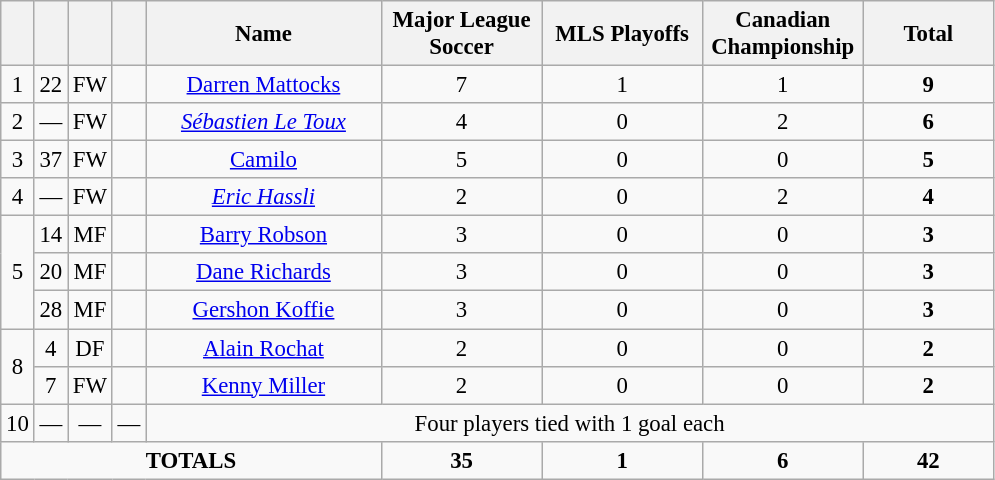<table class="wikitable" style="font-size: 95%; text-align: center;">
<tr>
<th width=15></th>
<th width=15></th>
<th width=15></th>
<th width=15></th>
<th width=150>Name</th>
<th width=100>Major League Soccer</th>
<th width=100>MLS Playoffs</th>
<th width=100>Canadian Championship</th>
<th width=80><strong>Total</strong></th>
</tr>
<tr>
<td>1</td>
<td>22</td>
<td>FW</td>
<td></td>
<td><a href='#'>Darren Mattocks</a></td>
<td>7</td>
<td>1</td>
<td>1</td>
<td><strong>9</strong></td>
</tr>
<tr>
<td>2</td>
<td>—</td>
<td>FW</td>
<td></td>
<td><em><a href='#'>Sébastien Le Toux</a></em></td>
<td>4</td>
<td>0</td>
<td>2</td>
<td><strong>6</strong></td>
</tr>
<tr>
<td>3</td>
<td>37</td>
<td>FW</td>
<td></td>
<td><a href='#'>Camilo</a></td>
<td>5</td>
<td>0</td>
<td>0</td>
<td><strong>5</strong></td>
</tr>
<tr>
<td>4</td>
<td>—</td>
<td>FW</td>
<td></td>
<td><em><a href='#'>Eric Hassli</a></em></td>
<td>2</td>
<td>0</td>
<td>2</td>
<td><strong>4</strong></td>
</tr>
<tr>
<td rowspan="3">5</td>
<td>14</td>
<td>MF</td>
<td></td>
<td><a href='#'>Barry Robson</a></td>
<td>3</td>
<td>0</td>
<td>0</td>
<td><strong>3</strong></td>
</tr>
<tr>
<td>20</td>
<td>MF</td>
<td></td>
<td><a href='#'>Dane Richards</a></td>
<td>3</td>
<td>0</td>
<td>0</td>
<td><strong>3</strong></td>
</tr>
<tr>
<td>28</td>
<td>MF</td>
<td></td>
<td><a href='#'>Gershon Koffie</a></td>
<td>3</td>
<td>0</td>
<td>0</td>
<td><strong>3</strong></td>
</tr>
<tr>
<td rowspan="2">8</td>
<td>4</td>
<td>DF</td>
<td></td>
<td><a href='#'>Alain Rochat</a></td>
<td>2</td>
<td>0</td>
<td>0</td>
<td><strong>2</strong></td>
</tr>
<tr>
<td>7</td>
<td>FW</td>
<td></td>
<td><a href='#'>Kenny Miller</a></td>
<td>2</td>
<td>0</td>
<td>0</td>
<td><strong>2</strong></td>
</tr>
<tr>
<td>10</td>
<td>—</td>
<td>—</td>
<td>—</td>
<td colspan="5">Four players tied with 1 goal each</td>
</tr>
<tr>
<td colspan="5"><strong>TOTALS</strong></td>
<td><strong>35</strong></td>
<td><strong>1</strong></td>
<td><strong>6</strong></td>
<td><strong>42</strong></td>
</tr>
</table>
